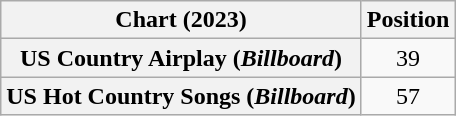<table class="wikitable sortable plainrowheaders" style="text-align:center">
<tr>
<th scope="col">Chart (2023)</th>
<th scope="col">Position</th>
</tr>
<tr>
<th scope="row">US Country Airplay (<em>Billboard</em>)</th>
<td>39</td>
</tr>
<tr>
<th scope="row">US Hot Country Songs (<em>Billboard</em>)</th>
<td>57</td>
</tr>
</table>
